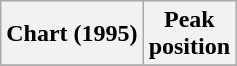<table class="wikitable sortable plainrowheaders" style="text-align:center">
<tr>
<th scope="col">Chart (1995)</th>
<th scope="col">Peak<br> position</th>
</tr>
<tr>
</tr>
</table>
